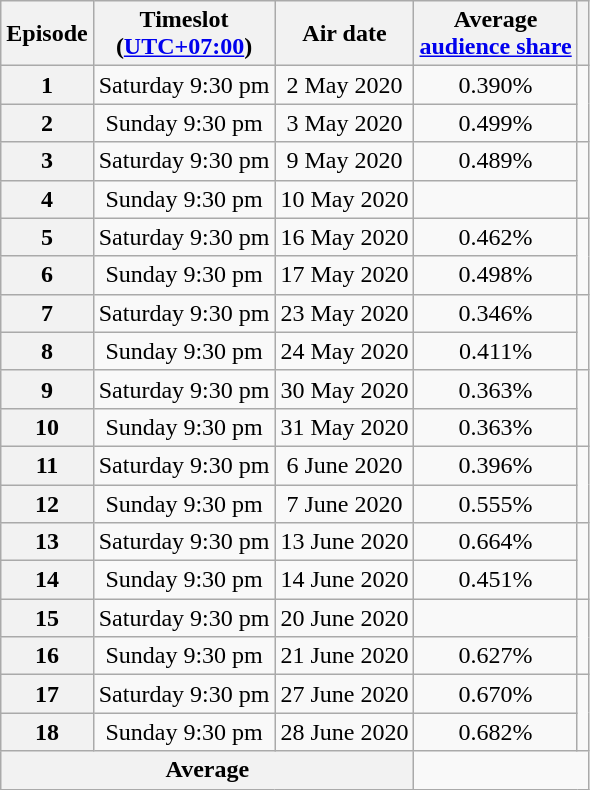<table class="wikitable">
<tr>
<th>Episode<br></th>
<th>Timeslot<br>(<a href='#'>UTC+07:00</a>)</th>
<th>Air date</th>
<th>Average<br><a href='#'>audience share</a></th>
<th></th>
</tr>
<tr>
<th style="text-align: center;">1</th>
<td style="text-align: center;">Saturday 9:30 pm</td>
<td style="text-align: center;">2 May 2020</td>
<td style="text-align: center;">0.390%</td>
<td style="text-align: center;" rowspan="2"></td>
</tr>
<tr>
<th style="text-align: center;">2</th>
<td style="text-align: center;">Sunday 9:30 pm</td>
<td style="text-align: center;">3 May 2020</td>
<td style="text-align: center;">0.499%</td>
</tr>
<tr>
<th style="text-align: center;">3</th>
<td style="text-align: center;">Saturday 9:30 pm</td>
<td style="text-align: center;">9 May 2020</td>
<td style="text-align: center;">0.489%</td>
<td style="text-align: center;" rowspan="2"></td>
</tr>
<tr>
<th style="text-align: center;">4</th>
<td style="text-align: center;">Sunday 9:30 pm</td>
<td style="text-align: center;">10 May 2020</td>
<td style="text-align: center;"></td>
</tr>
<tr>
<th style="text-align: center;">5</th>
<td style="text-align: center;">Saturday 9:30 pm</td>
<td style="text-align: center;">16 May 2020</td>
<td style="text-align: center;">0.462%</td>
<td style="text-align: center;" rowspan="2"></td>
</tr>
<tr>
<th style="text-align: center;">6</th>
<td style="text-align: center;">Sunday 9:30 pm</td>
<td style="text-align: center;">17 May 2020</td>
<td style="text-align: center;">0.498%</td>
</tr>
<tr>
<th style="text-align: center;">7</th>
<td style="text-align: center;">Saturday 9:30 pm</td>
<td style="text-align: center;">23 May 2020</td>
<td style="text-align: center;">0.346%</td>
<td style="text-align: center;" rowspan="2"></td>
</tr>
<tr>
<th style="text-align: center;">8</th>
<td style="text-align: center;">Sunday 9:30 pm</td>
<td style="text-align: center;">24 May 2020</td>
<td style="text-align: center;">0.411%</td>
</tr>
<tr>
<th style="text-align: center;">9</th>
<td style="text-align: center;">Saturday 9:30 pm</td>
<td style="text-align: center;">30 May 2020</td>
<td style="text-align: center;">0.363%</td>
<td style="text-align: center;" rowspan="2"></td>
</tr>
<tr>
<th style="text-align: center;">10</th>
<td style="text-align: center;">Sunday 9:30 pm</td>
<td style="text-align: center;">31 May 2020</td>
<td style="text-align: center;">0.363%</td>
</tr>
<tr>
<th style="text-align: center;">11</th>
<td style="text-align: center;">Saturday 9:30 pm</td>
<td style="text-align: center;">6 June 2020</td>
<td style="text-align: center;">0.396%</td>
<td style="text-align: center;" rowspan="2"></td>
</tr>
<tr>
<th style="text-align: center;">12</th>
<td style="text-align: center;">Sunday 9:30 pm</td>
<td style="text-align: center;">7 June 2020</td>
<td style="text-align: center;">0.555%</td>
</tr>
<tr>
<th style="text-align: center;">13</th>
<td style="text-align: center;">Saturday 9:30 pm</td>
<td style="text-align: center;">13 June 2020</td>
<td style="text-align: center;">0.664%</td>
<td style="text-align: center;" rowspan="2"></td>
</tr>
<tr>
<th style="text-align: center;">14</th>
<td style="text-align: center;">Sunday 9:30 pm</td>
<td style="text-align: center;">14 June 2020</td>
<td style="text-align: center;">0.451%</td>
</tr>
<tr>
<th style="text-align: center;">15</th>
<td style="text-align: center;">Saturday 9:30 pm</td>
<td style="text-align: center;">20 June 2020</td>
<td style="text-align: center;"></td>
<td style="text-align: center;" rowspan="2"></td>
</tr>
<tr>
<th style="text-align: center;">16</th>
<td style="text-align: center;">Sunday 9:30 pm</td>
<td style="text-align: center;">21 June 2020</td>
<td style="text-align: center;">0.627%</td>
</tr>
<tr>
<th style="text-align: center;">17</th>
<td style="text-align: center;">Saturday 9:30 pm</td>
<td style="text-align: center;">27 June 2020</td>
<td style="text-align: center;">0.670%</td>
<td style="text-align: center;" rowspan="2"></td>
</tr>
<tr>
<th style="text-align: center;">18</th>
<td style="text-align: center;">Sunday 9:30 pm</td>
<td style="text-align: center;">28 June 2020</td>
<td style="text-align: center;">0.682%</td>
</tr>
<tr>
<th colspan="3" style="text-align: center;">Average</th>
<td colspan="2" style="text-align: center;"> </td>
</tr>
</table>
